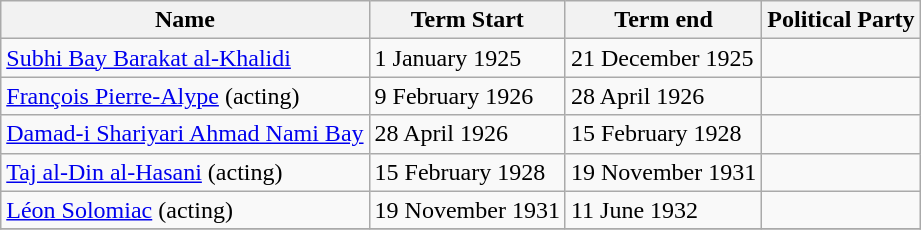<table class="wikitable">
<tr ->
<th>Name</th>
<th>Term Start</th>
<th>Term end</th>
<th>Political Party</th>
</tr>
<tr ->
<td><a href='#'>Subhi Bay Barakat al-Khalidi</a></td>
<td>1 January 1925</td>
<td>21 December 1925</td>
<td></td>
</tr>
<tr ->
<td><a href='#'>François Pierre-Alype</a> (acting)</td>
<td>9 February 1926</td>
<td>28 April 1926</td>
<td></td>
</tr>
<tr ->
<td><a href='#'>Damad-i Shariyari Ahmad Nami Bay</a></td>
<td>28 April 1926</td>
<td>15 February 1928</td>
<td></td>
</tr>
<tr ->
<td><a href='#'>Taj al-Din al-Hasani</a> (acting)</td>
<td>15 February 1928</td>
<td>19 November 1931</td>
<td></td>
</tr>
<tr ->
<td><a href='#'>Léon Solomiac</a> (acting)</td>
<td>19 November 1931</td>
<td>11 June 1932</td>
<td></td>
</tr>
<tr ->
</tr>
</table>
